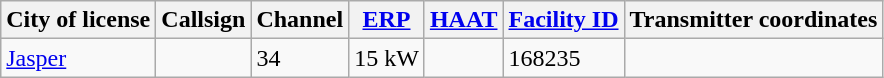<table class="wikitable">
<tr>
<th>City of license</th>
<th>Callsign</th>
<th>Channel</th>
<th><a href='#'>ERP</a></th>
<th><a href='#'>HAAT</a></th>
<th><a href='#'>Facility ID</a></th>
<th>Transmitter coordinates</th>
</tr>
<tr>
<td><a href='#'>Jasper</a></td>
<td><strong></strong></td>
<td>34</td>
<td>15 kW</td>
<td></td>
<td>168235</td>
<td></td>
</tr>
</table>
